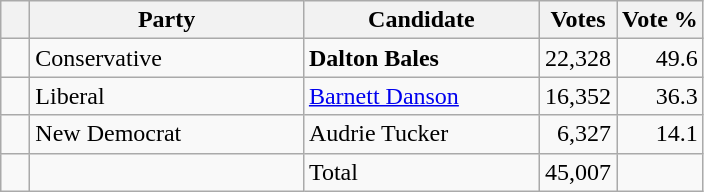<table class="wikitable">
<tr>
<th></th>
<th scope="col" width="175">Party</th>
<th scope="col" width="150">Candidate</th>
<th>Votes</th>
<th>Vote %</th>
</tr>
<tr>
<td>   </td>
<td>Conservative</td>
<td><strong>Dalton Bales</strong></td>
<td align=right>22,328</td>
<td align=right>49.6</td>
</tr>
<tr>
<td>   </td>
<td>Liberal</td>
<td><a href='#'>Barnett Danson</a></td>
<td align=right>16,352</td>
<td align=right>36.3</td>
</tr>
<tr>
<td>   </td>
<td>New Democrat</td>
<td>Audrie Tucker</td>
<td align=right>6,327</td>
<td align=right>14.1</td>
</tr>
<tr |>
<td></td>
<td></td>
<td>Total</td>
<td align=right>45,007</td>
<td></td>
</tr>
</table>
